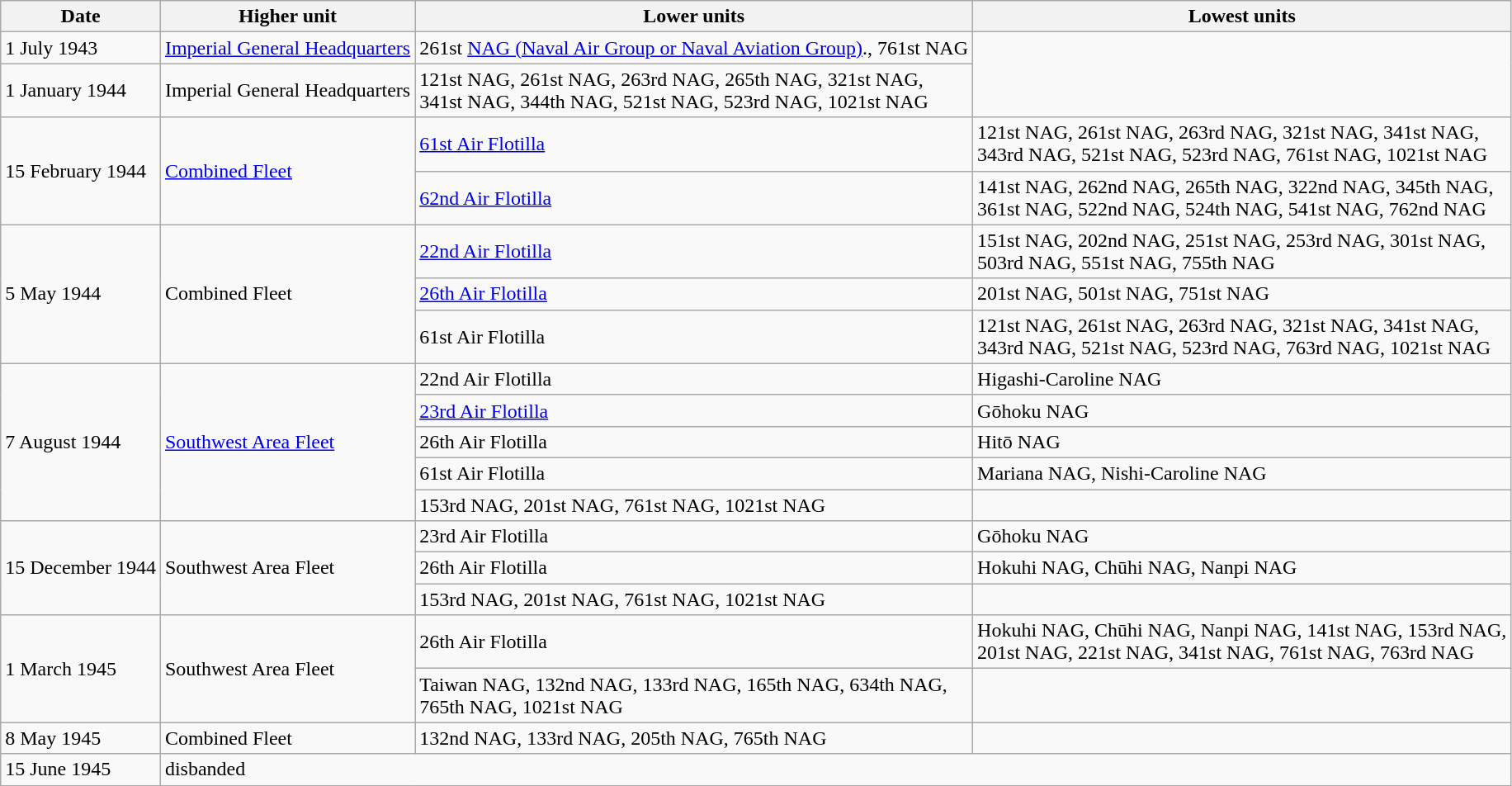<table class="wikitable">
<tr>
<th>Date</th>
<th>Higher unit</th>
<th>Lower units</th>
<th>Lowest units</th>
</tr>
<tr>
<td>1 July 1943</td>
<td><a href='#'>Imperial General Headquarters</a></td>
<td>261st <a href='#'>NAG (Naval Air Group or Naval Aviation Group)</a>., 761st NAG</td>
</tr>
<tr>
<td>1 January 1944</td>
<td>Imperial General Headquarters</td>
<td>121st NAG, 261st NAG, 263rd NAG, 265th NAG, 321st NAG,<br>341st NAG, 344th NAG, 521st NAG, 523rd NAG, 1021st NAG</td>
</tr>
<tr>
<td rowspan="2">15 February 1944</td>
<td rowspan="2"><a href='#'>Combined Fleet</a></td>
<td><a href='#'>61st Air Flotilla</a></td>
<td>121st NAG, 261st NAG, 263rd NAG, 321st NAG, 341st NAG,<br> 343rd NAG, 521st NAG, 523rd NAG, 761st NAG, 1021st NAG</td>
</tr>
<tr>
<td><a href='#'>62nd Air Flotilla</a></td>
<td>141st NAG, 262nd NAG, 265th NAG, 322nd NAG, 345th NAG,<br>361st NAG, 522nd NAG, 524th NAG, 541st NAG, 762nd NAG</td>
</tr>
<tr>
<td rowspan="3">5 May 1944</td>
<td rowspan="3">Combined Fleet</td>
<td><a href='#'>22nd Air Flotilla</a></td>
<td>151st NAG, 202nd NAG, 251st NAG, 253rd NAG, 301st NAG,<br> 503rd NAG, 551st NAG, 755th NAG</td>
</tr>
<tr>
<td><a href='#'>26th Air Flotilla</a></td>
<td>201st NAG, 501st NAG, 751st NAG</td>
</tr>
<tr>
<td>61st Air Flotilla</td>
<td>121st NAG, 261st NAG, 263rd NAG, 321st NAG, 341st NAG,<br>343rd NAG, 521st NAG, 523rd NAG, 763rd NAG, 1021st NAG</td>
</tr>
<tr>
<td rowspan="5">7 August 1944</td>
<td rowspan="5"><a href='#'>Southwest Area Fleet</a></td>
<td>22nd Air Flotilla</td>
<td>Higashi-Caroline NAG</td>
</tr>
<tr>
<td><a href='#'>23rd Air Flotilla</a></td>
<td>Gōhoku NAG</td>
</tr>
<tr>
<td>26th Air Flotilla</td>
<td>Hitō NAG</td>
</tr>
<tr>
<td>61st Air Flotilla</td>
<td>Mariana NAG, Nishi-Caroline NAG</td>
</tr>
<tr>
<td>153rd NAG, 201st NAG, 761st NAG, 1021st NAG</td>
</tr>
<tr>
<td rowspan="3">15 December 1944</td>
<td rowspan="3">Southwest Area Fleet</td>
<td>23rd Air Flotilla</td>
<td>Gōhoku NAG</td>
</tr>
<tr>
<td>26th Air Flotilla</td>
<td>Hokuhi NAG, Chūhi NAG, Nanpi NAG</td>
</tr>
<tr>
<td>153rd NAG, 201st NAG, 761st NAG, 1021st NAG</td>
</tr>
<tr>
<td rowspan="2">1 March 1945</td>
<td rowspan="2">Southwest Area Fleet</td>
<td>26th Air Flotilla</td>
<td>Hokuhi NAG, Chūhi NAG, Nanpi NAG, 141st NAG, 153rd NAG,<br> 201st NAG, 221st NAG, 341st NAG, 761st NAG, 763rd NAG</td>
</tr>
<tr>
<td>Taiwan NAG, 132nd NAG, 133rd NAG, 165th NAG, 634th NAG,<br>765th NAG, 1021st NAG</td>
</tr>
<tr>
<td>8 May 1945</td>
<td>Combined Fleet</td>
<td>132nd NAG, 133rd NAG, 205th NAG, 765th NAG</td>
<td></td>
</tr>
<tr>
<td>15 June 1945</td>
<td colspan="3">disbanded</td>
</tr>
</table>
